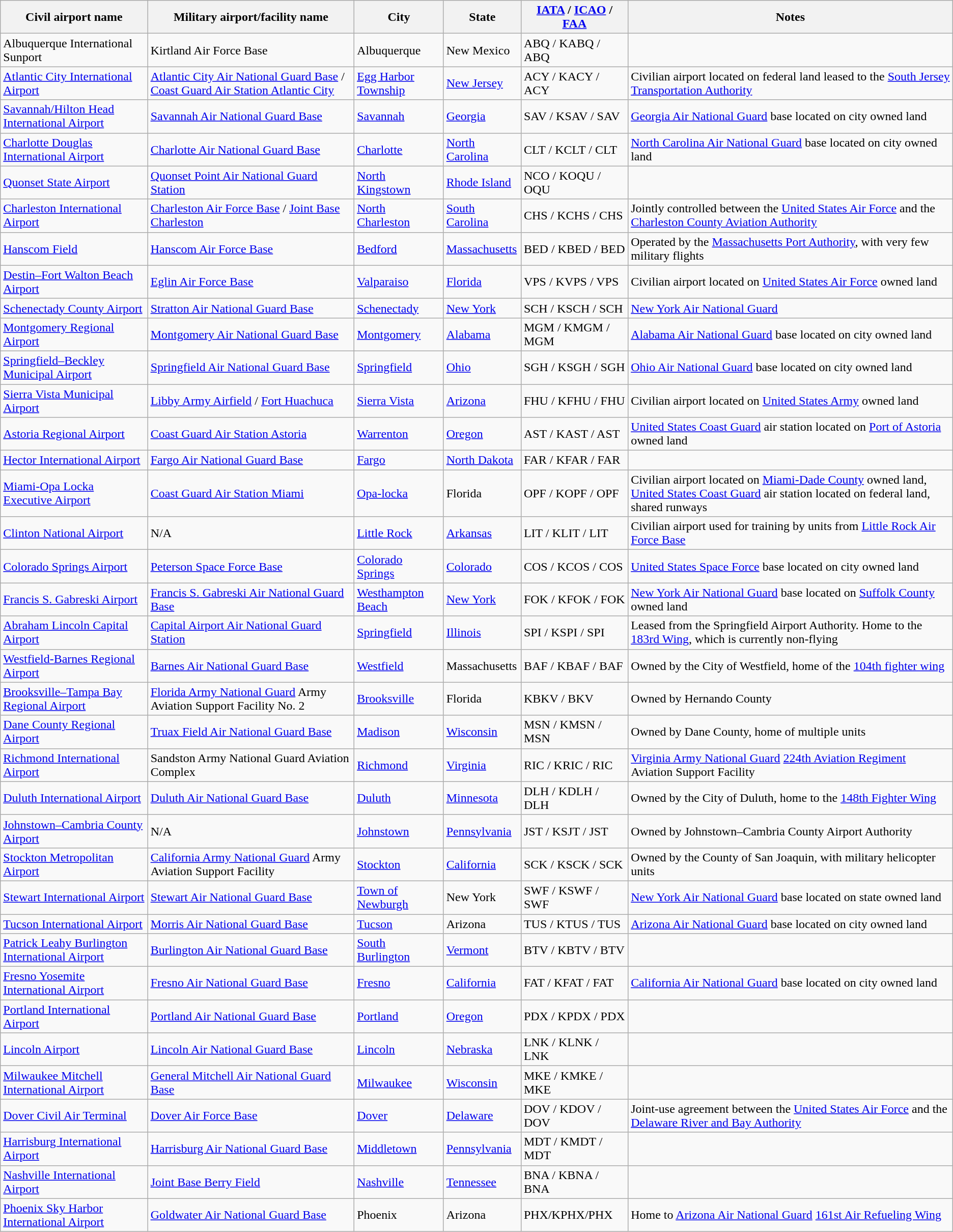<table class="wikitable sortable">
<tr>
<th>Civil airport name</th>
<th>Military airport/facility name</th>
<th>City</th>
<th>State</th>
<th><a href='#'>IATA</a> / <a href='#'>ICAO</a> / <a href='#'>FAA</a></th>
<th>Notes</th>
</tr>
<tr>
<td>Albuquerque International Sunport</td>
<td>Kirtland Air Force Base</td>
<td>Albuquerque</td>
<td>New Mexico</td>
<td>ABQ / KABQ / ABQ</td>
<td></td>
</tr>
<tr>
<td><a href='#'>Atlantic City International Airport</a></td>
<td><a href='#'>Atlantic City Air National Guard Base</a> / <a href='#'>Coast Guard Air Station Atlantic City</a></td>
<td><a href='#'>Egg Harbor Township</a></td>
<td><a href='#'>New Jersey</a></td>
<td>ACY / KACY / ACY</td>
<td>Civilian airport located on federal land leased to the <a href='#'>South Jersey Transportation Authority</a></td>
</tr>
<tr>
<td><a href='#'>Savannah/Hilton Head International Airport</a></td>
<td><a href='#'>Savannah Air National Guard Base</a></td>
<td><a href='#'>Savannah</a></td>
<td><a href='#'>Georgia</a></td>
<td>SAV / KSAV / SAV</td>
<td><a href='#'>Georgia Air National Guard</a> base located on city owned land</td>
</tr>
<tr>
<td><a href='#'>Charlotte Douglas International Airport</a></td>
<td><a href='#'>Charlotte Air National Guard Base</a></td>
<td><a href='#'>Charlotte</a></td>
<td><a href='#'>North Carolina</a></td>
<td>CLT / KCLT / CLT</td>
<td><a href='#'>North Carolina Air National Guard</a> base located on city owned land</td>
</tr>
<tr>
<td><a href='#'>Quonset State Airport</a></td>
<td><a href='#'>Quonset Point Air National Guard Station</a></td>
<td><a href='#'>North Kingstown</a></td>
<td><a href='#'>Rhode Island</a></td>
<td>NCO / KOQU / OQU</td>
<td></td>
</tr>
<tr>
<td><a href='#'>Charleston International Airport</a></td>
<td><a href='#'>Charleston Air Force Base</a> / <a href='#'>Joint Base Charleston</a></td>
<td><a href='#'>North Charleston</a></td>
<td><a href='#'>South Carolina</a></td>
<td>CHS / KCHS / CHS</td>
<td>Jointly controlled between the <a href='#'>United States Air Force</a> and the <a href='#'>Charleston County Aviation Authority</a></td>
</tr>
<tr>
<td><a href='#'>Hanscom Field</a></td>
<td><a href='#'>Hanscom Air Force Base</a></td>
<td><a href='#'>Bedford</a></td>
<td><a href='#'>Massachusetts</a></td>
<td>BED / KBED / BED</td>
<td>Operated by the <a href='#'>Massachusetts Port Authority</a>, with very few military flights</td>
</tr>
<tr>
<td><a href='#'>Destin–Fort Walton Beach Airport</a></td>
<td><a href='#'>Eglin Air Force Base</a></td>
<td><a href='#'>Valparaiso</a></td>
<td><a href='#'>Florida</a></td>
<td>VPS / KVPS / VPS</td>
<td>Civilian airport located on <a href='#'>United States Air Force</a> owned land</td>
</tr>
<tr>
<td><a href='#'>Schenectady County Airport</a></td>
<td><a href='#'>Stratton Air National Guard Base</a></td>
<td><a href='#'>Schenectady</a></td>
<td><a href='#'>New York</a></td>
<td>SCH / KSCH / SCH</td>
<td><a href='#'>New York Air National Guard</a></td>
</tr>
<tr>
<td><a href='#'>Montgomery Regional Airport</a></td>
<td><a href='#'>Montgomery Air National Guard Base</a></td>
<td><a href='#'>Montgomery</a></td>
<td><a href='#'>Alabama</a></td>
<td>MGM / KMGM / MGM</td>
<td><a href='#'>Alabama Air National Guard</a> base located on city owned land</td>
</tr>
<tr>
<td><a href='#'>Springfield–Beckley Municipal Airport</a></td>
<td><a href='#'>Springfield Air National Guard Base</a></td>
<td><a href='#'>Springfield</a></td>
<td><a href='#'>Ohio</a></td>
<td>SGH / KSGH / SGH</td>
<td><a href='#'>Ohio Air National Guard</a> base located on city owned land</td>
</tr>
<tr>
<td><a href='#'>Sierra Vista Municipal Airport</a></td>
<td><a href='#'>Libby Army Airfield</a> / <a href='#'>Fort Huachuca</a></td>
<td><a href='#'>Sierra Vista</a></td>
<td><a href='#'>Arizona</a></td>
<td>FHU / KFHU / FHU</td>
<td>Civilian airport located on <a href='#'>United States Army</a> owned land</td>
</tr>
<tr>
<td><a href='#'>Astoria Regional Airport</a></td>
<td><a href='#'>Coast Guard Air Station Astoria</a></td>
<td><a href='#'>Warrenton</a></td>
<td><a href='#'>Oregon</a></td>
<td>AST / KAST / AST</td>
<td><a href='#'>United States Coast Guard</a> air station located on <a href='#'>Port of Astoria</a> owned land</td>
</tr>
<tr>
<td><a href='#'>Hector International Airport</a></td>
<td><a href='#'>Fargo Air National Guard Base</a></td>
<td><a href='#'>Fargo</a></td>
<td><a href='#'>North Dakota</a></td>
<td>FAR / KFAR / FAR</td>
<td></td>
</tr>
<tr>
<td><a href='#'>Miami-Opa Locka Executive Airport</a></td>
<td><a href='#'>Coast Guard Air Station Miami</a></td>
<td><a href='#'>Opa-locka</a></td>
<td>Florida</td>
<td>OPF / KOPF / OPF</td>
<td>Civilian airport located on <a href='#'>Miami-Dade County</a> owned land, <a href='#'>United States Coast Guard</a> air station located on federal land, shared runways</td>
</tr>
<tr>
<td><a href='#'>Clinton National Airport</a></td>
<td>N/A</td>
<td><a href='#'>Little Rock</a></td>
<td><a href='#'>Arkansas</a></td>
<td>LIT / KLIT / LIT</td>
<td>Civilian airport used for training by units from <a href='#'>Little Rock Air Force Base</a></td>
</tr>
<tr>
<td><a href='#'>Colorado Springs Airport</a></td>
<td><a href='#'>Peterson Space Force Base</a></td>
<td><a href='#'>Colorado Springs</a></td>
<td><a href='#'>Colorado</a></td>
<td>COS / KCOS / COS</td>
<td><a href='#'>United States Space Force</a> base located on city owned land</td>
</tr>
<tr>
<td><a href='#'>Francis S. Gabreski Airport</a></td>
<td><a href='#'>Francis S. Gabreski Air National Guard Base</a></td>
<td><a href='#'>Westhampton Beach</a></td>
<td><a href='#'>New York</a></td>
<td>FOK / KFOK / FOK</td>
<td><a href='#'>New York Air National Guard</a> base located on <a href='#'>Suffolk County</a> owned land</td>
</tr>
<tr>
<td><a href='#'>Abraham Lincoln Capital Airport</a></td>
<td><a href='#'>Capital Airport Air National Guard Station</a></td>
<td><a href='#'>Springfield</a></td>
<td><a href='#'>Illinois</a></td>
<td>SPI / KSPI / SPI</td>
<td>Leased from the Springfield Airport Authority. Home to the <a href='#'>183rd Wing</a>, which is currently non-flying</td>
</tr>
<tr>
<td><a href='#'>Westfield-Barnes Regional Airport</a></td>
<td><a href='#'>Barnes Air National Guard Base</a></td>
<td><a href='#'>Westfield</a></td>
<td>Massachusetts</td>
<td>BAF / KBAF / BAF</td>
<td>Owned by the City of Westfield, home of the <a href='#'>104th fighter wing</a></td>
</tr>
<tr>
<td><a href='#'>Brooksville–Tampa Bay Regional Airport</a></td>
<td><a href='#'>Florida Army National Guard</a> Army Aviation Support Facility No. 2</td>
<td><a href='#'>Brooksville</a></td>
<td>Florida</td>
<td>KBKV / BKV</td>
<td>Owned by Hernando County</td>
</tr>
<tr>
<td><a href='#'>Dane County Regional Airport</a></td>
<td><a href='#'>Truax Field Air National Guard Base</a></td>
<td><a href='#'>Madison</a></td>
<td><a href='#'>Wisconsin</a></td>
<td>MSN / KMSN / MSN</td>
<td>Owned by Dane County, home of multiple units</td>
</tr>
<tr>
<td><a href='#'>Richmond International Airport</a></td>
<td>Sandston Army National Guard Aviation Complex</td>
<td><a href='#'>Richmond</a></td>
<td><a href='#'>Virginia</a></td>
<td>RIC / KRIC / RIC</td>
<td><a href='#'>Virginia Army National Guard</a> <a href='#'>224th Aviation Regiment</a> Aviation Support Facility</td>
</tr>
<tr>
<td><a href='#'>Duluth International Airport</a></td>
<td><a href='#'>Duluth Air National Guard Base</a></td>
<td><a href='#'>Duluth</a></td>
<td><a href='#'>Minnesota</a></td>
<td>DLH / KDLH / DLH</td>
<td>Owned by the City of Duluth, home to the <a href='#'>148th Fighter Wing</a></td>
</tr>
<tr>
<td><a href='#'>Johnstown–Cambria County Airport</a></td>
<td>N/A</td>
<td><a href='#'>Johnstown</a></td>
<td><a href='#'>Pennsylvania</a></td>
<td>JST / KSJT / JST</td>
<td>Owned by Johnstown–Cambria County Airport Authority</td>
</tr>
<tr>
<td><a href='#'>Stockton Metropolitan Airport</a></td>
<td><a href='#'>California Army National Guard</a> Army Aviation Support Facility</td>
<td><a href='#'>Stockton</a></td>
<td><a href='#'>California</a></td>
<td>SCK / KSCK / SCK</td>
<td>Owned by the County of San Joaquin, with military helicopter units</td>
</tr>
<tr>
<td><a href='#'>Stewart International Airport</a></td>
<td><a href='#'>Stewart Air National Guard Base</a></td>
<td><a href='#'>Town of Newburgh</a></td>
<td>New York</td>
<td>SWF / KSWF / SWF</td>
<td><a href='#'>New York Air National Guard</a> base located on state owned land</td>
</tr>
<tr>
<td><a href='#'>Tucson International Airport</a></td>
<td><a href='#'>Morris Air National Guard Base</a></td>
<td><a href='#'>Tucson</a></td>
<td>Arizona</td>
<td>TUS / KTUS / TUS</td>
<td><a href='#'>Arizona Air National Guard</a> base located on city owned land</td>
</tr>
<tr>
<td><a href='#'>Patrick Leahy Burlington International Airport</a></td>
<td><a href='#'>Burlington Air National Guard Base</a></td>
<td><a href='#'>South Burlington</a></td>
<td><a href='#'>Vermont</a></td>
<td>BTV / KBTV / BTV</td>
<td></td>
</tr>
<tr>
<td><a href='#'>Fresno Yosemite International Airport</a></td>
<td><a href='#'>Fresno Air National Guard Base</a></td>
<td><a href='#'>Fresno</a></td>
<td><a href='#'>California</a></td>
<td>FAT / KFAT / FAT</td>
<td><a href='#'>California Air National Guard</a> base located on city owned land</td>
</tr>
<tr>
<td><a href='#'>Portland International Airport</a></td>
<td><a href='#'>Portland Air National Guard Base</a></td>
<td><a href='#'>Portland</a></td>
<td><a href='#'>Oregon</a></td>
<td>PDX / KPDX / PDX</td>
<td></td>
</tr>
<tr>
<td><a href='#'>Lincoln Airport</a></td>
<td><a href='#'>Lincoln Air National Guard Base</a></td>
<td><a href='#'>Lincoln</a></td>
<td><a href='#'>Nebraska</a></td>
<td>LNK / KLNK / LNK</td>
<td></td>
</tr>
<tr>
<td><a href='#'>Milwaukee Mitchell International Airport</a></td>
<td><a href='#'>General Mitchell Air National Guard Base</a></td>
<td><a href='#'>Milwaukee</a></td>
<td><a href='#'>Wisconsin</a></td>
<td>MKE / KMKE / MKE</td>
<td></td>
</tr>
<tr>
<td><a href='#'>Dover Civil Air Terminal</a></td>
<td><a href='#'>Dover Air Force Base</a></td>
<td><a href='#'>Dover</a></td>
<td><a href='#'>Delaware</a></td>
<td>DOV / KDOV / DOV</td>
<td>Joint-use agreement between the <a href='#'>United States Air Force</a> and the <a href='#'>Delaware River and Bay Authority</a></td>
</tr>
<tr>
<td><a href='#'>Harrisburg International Airport</a></td>
<td><a href='#'>Harrisburg Air National Guard Base</a></td>
<td><a href='#'>Middletown</a></td>
<td><a href='#'>Pennsylvania</a></td>
<td>MDT / KMDT / MDT</td>
<td></td>
</tr>
<tr>
<td><a href='#'>Nashville International Airport</a></td>
<td><a href='#'>Joint Base Berry Field</a></td>
<td><a href='#'>Nashville</a></td>
<td><a href='#'>Tennessee</a></td>
<td>BNA / KBNA / BNA</td>
<td></td>
</tr>
<tr>
<td><a href='#'>Phoenix Sky Harbor International Airport</a></td>
<td><a href='#'>Goldwater Air National Guard Base</a></td>
<td>Phoenix</td>
<td>Arizona</td>
<td>PHX/KPHX/PHX</td>
<td>Home to <a href='#'>Arizona Air National Guard</a> <a href='#'>161st Air Refueling Wing</a></td>
</tr>
</table>
